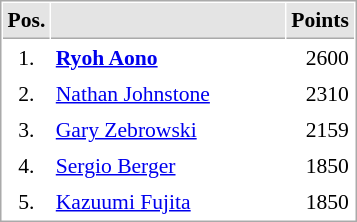<table cellspacing="1" cellpadding="3" style="border:1px solid #AAAAAA;font-size:90%">
<tr bgcolor="#E4E4E4">
<th style="border-bottom:1px solid #AAAAAA" width=10>Pos.</th>
<th style="border-bottom:1px solid #AAAAAA" width=150></th>
<th style="border-bottom:1px solid #AAAAAA" width=20>Points</th>
</tr>
<tr>
<td align="center">1.</td>
<td> <strong><a href='#'>Ryoh Aono</a></strong></td>
<td align="right">2600</td>
</tr>
<tr>
<td align="center">2.</td>
<td> <a href='#'>Nathan Johnstone</a></td>
<td align="right">2310</td>
</tr>
<tr>
<td align="center">3.</td>
<td> <a href='#'>Gary Zebrowski</a></td>
<td align="right">2159</td>
</tr>
<tr>
<td align="center">4.</td>
<td> <a href='#'>Sergio Berger</a></td>
<td align="right">1850</td>
</tr>
<tr>
<td align="center">5.</td>
<td> <a href='#'>Kazuumi Fujita</a></td>
<td align="right">1850</td>
</tr>
</table>
